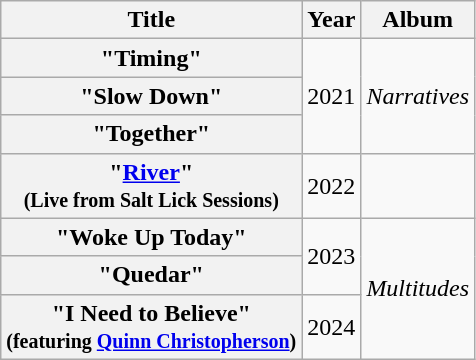<table class="wikitable plainrowheaders" style="text-align:center;">
<tr>
<th scope="col">Title</th>
<th scope="col">Year</th>
<th scope="col">Album</th>
</tr>
<tr>
<th scope="row">"Timing"</th>
<td rowspan="3">2021</td>
<td rowspan="3"><em>Narratives</em></td>
</tr>
<tr>
<th scope="row">"Slow Down"</th>
</tr>
<tr>
<th scope="row">"Together"</th>
</tr>
<tr>
<th scope="row">"<a href='#'>River</a>" <br> <small>(Live from Salt Lick Sessions)</small></th>
<td>2022</td>
<td></td>
</tr>
<tr>
<th scope="row">"Woke Up Today"</th>
<td rowspan="2">2023</td>
<td rowspan="3"><em>Multitudes</em></td>
</tr>
<tr>
<th scope="row">"Quedar"</th>
</tr>
<tr>
<th scope="row">"I Need to Believe" <br> <small>(featuring <a href='#'>Quinn Christopherson</a>)</small></th>
<td>2024</td>
</tr>
</table>
